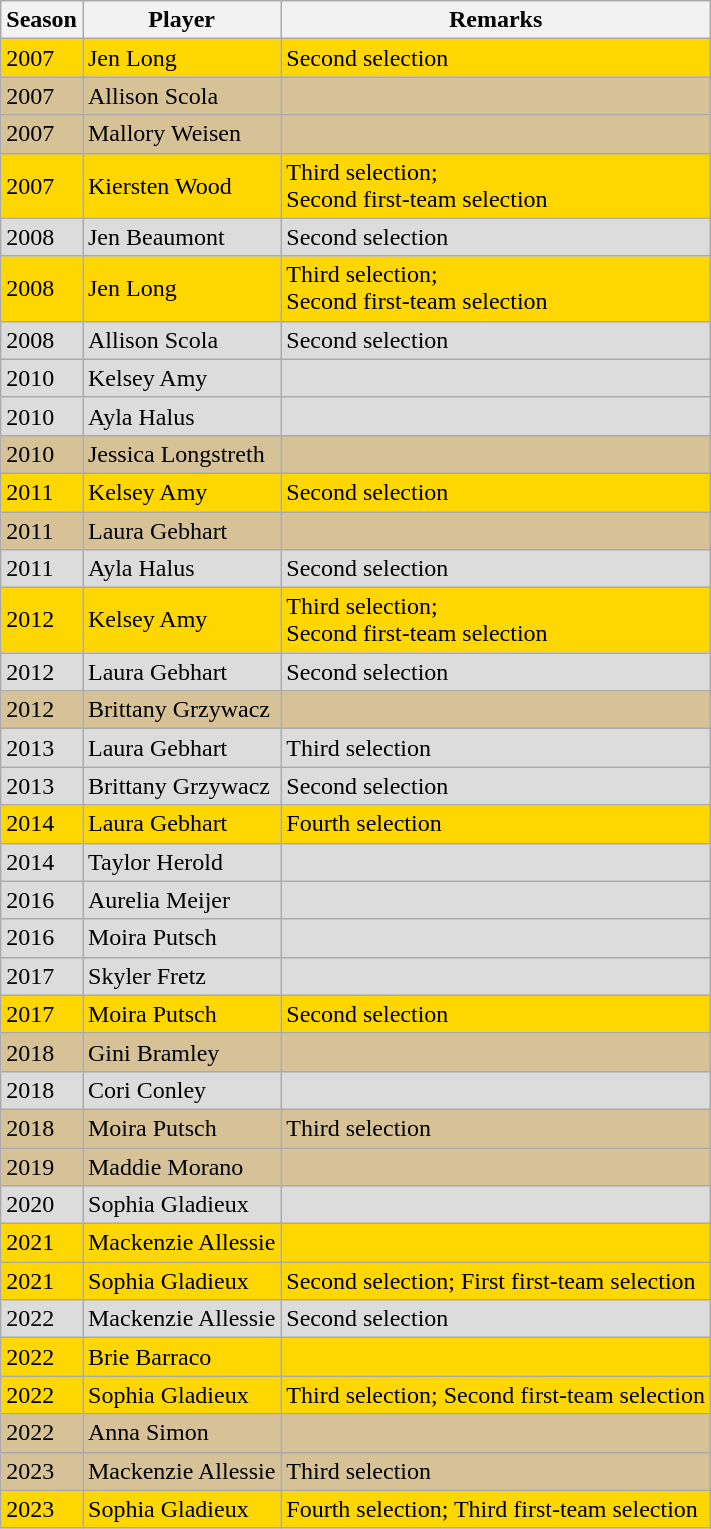<table class="wikitable">
<tr>
<th width=>Season</th>
<th width=>Player</th>
<th width=>Remarks</th>
</tr>
<tr align="left"  style="background: #FFD700;">
<td>2007</td>
<td>Jen Long</td>
<td>Second selection</td>
</tr>
<tr align="left"  style="background: #d7c297;">
<td>2007</td>
<td>Allison Scola</td>
<td></td>
</tr>
<tr align="left"  style="background: #d7c297;">
<td>2007</td>
<td>Mallory Weisen</td>
<td></td>
</tr>
<tr align="left"  style="background: #FFD700;">
<td>2007</td>
<td>Kiersten Wood</td>
<td>Third selection; <br> Second first-team selection</td>
</tr>
<tr align="left"  style="background: #dcdcdc;">
<td>2008</td>
<td>Jen Beaumont</td>
<td>Second selection</td>
</tr>
<tr align="left"  style="background: #FFD700;">
<td>2008</td>
<td>Jen Long</td>
<td>Third selection; <br> Second first-team selection</td>
</tr>
<tr align="left"  style="background: #dcdcdc;">
<td>2008</td>
<td>Allison Scola</td>
<td>Second selection</td>
</tr>
<tr align="left"  style="background: #dcdcdc;">
<td>2010</td>
<td>Kelsey Amy</td>
<td></td>
</tr>
<tr align="left"  style="background: #dcdcdc;">
<td>2010</td>
<td>Ayla Halus</td>
<td></td>
</tr>
<tr align="left"  style="background: #d7c297;">
<td>2010</td>
<td>Jessica Longstreth</td>
<td></td>
</tr>
<tr align="left"  style="background: #FFD700;">
<td>2011</td>
<td>Kelsey Amy</td>
<td>Second selection</td>
</tr>
<tr align="left"  style="background: #d7c297;">
<td>2011</td>
<td>Laura Gebhart</td>
<td></td>
</tr>
<tr align="left"  style="background: #dcdcdc;">
<td>2011</td>
<td>Ayla Halus</td>
<td>Second selection</td>
</tr>
<tr align="left"  style="background: #FFD700;">
<td>2012</td>
<td>Kelsey Amy</td>
<td>Third selection; <br> Second first-team selection</td>
</tr>
<tr align="left"  style="background: #dcdcdc;">
<td>2012</td>
<td>Laura Gebhart</td>
<td>Second selection</td>
</tr>
<tr align="left"  style="background: #d7c297;">
<td>2012</td>
<td>Brittany Grzywacz</td>
<td></td>
</tr>
<tr align="left"  style="background: #dcdcdc;">
<td>2013</td>
<td>Laura Gebhart</td>
<td>Third selection</td>
</tr>
<tr align="left"  style="background: #dcdcdc;">
<td>2013</td>
<td>Brittany Grzywacz</td>
<td>Second selection</td>
</tr>
<tr align="left"  style="background: #FFD700;">
<td>2014</td>
<td>Laura Gebhart</td>
<td>Fourth selection</td>
</tr>
<tr align="left"  style="background: #dcdcdc;">
<td>2014</td>
<td>Taylor Herold</td>
<td></td>
</tr>
<tr align="left"  style="background: #dcdcdc;">
<td>2016</td>
<td>Aurelia Meijer</td>
<td></td>
</tr>
<tr align="left"  style="background: #dcdcdc;">
<td>2016</td>
<td>Moira Putsch</td>
<td></td>
</tr>
<tr align="left"  style="background: #dcdcdc;">
<td>2017</td>
<td>Skyler Fretz</td>
<td></td>
</tr>
<tr align="left"  style="background: #FFD700;">
<td>2017</td>
<td>Moira Putsch</td>
<td>Second selection</td>
</tr>
<tr align="left"  style="background: #d7c297;">
<td>2018</td>
<td>Gini Bramley</td>
<td></td>
</tr>
<tr align="left"  style="background: #dcdcdc;">
<td>2018</td>
<td>Cori Conley</td>
<td></td>
</tr>
<tr align="left"  style="background: #d7c297;">
<td>2018</td>
<td>Moira Putsch</td>
<td>Third selection</td>
</tr>
<tr align="left"  style="background: #d7c297;">
<td>2019</td>
<td>Maddie Morano</td>
<td></td>
</tr>
<tr align="left"  style="background: #dcdcdc;">
<td>2020</td>
<td>Sophia Gladieux</td>
<td></td>
</tr>
<tr align="left"  style="background: #FFD700;">
<td>2021</td>
<td>Mackenzie Allessie</td>
<td></td>
</tr>
<tr align="left"  style="background: #FFD700;">
<td>2021</td>
<td>Sophia Gladieux</td>
<td>Second selection; First first-team selection</td>
</tr>
<tr align="left"  style="background: #dcdcdc;">
<td>2022</td>
<td>Mackenzie Allessie</td>
<td>Second selection</td>
</tr>
<tr align="left"  style="background: #FFD700;">
<td>2022</td>
<td>Brie Barraco</td>
<td></td>
</tr>
<tr align="left"  style="background: #FFD700;">
<td>2022</td>
<td>Sophia Gladieux</td>
<td>Third selection; Second first-team selection</td>
</tr>
<tr align="left"  style="background: #d7c297;">
<td>2022</td>
<td>Anna Simon</td>
<td></td>
</tr>
<tr align="left"  style="background: #d7c297;">
<td>2023</td>
<td>Mackenzie Allessie</td>
<td>Third selection</td>
</tr>
<tr align="left"  style="background: #FFD700;">
<td>2023</td>
<td>Sophia Gladieux</td>
<td>Fourth selection; Third first-team selection</td>
</tr>
</table>
